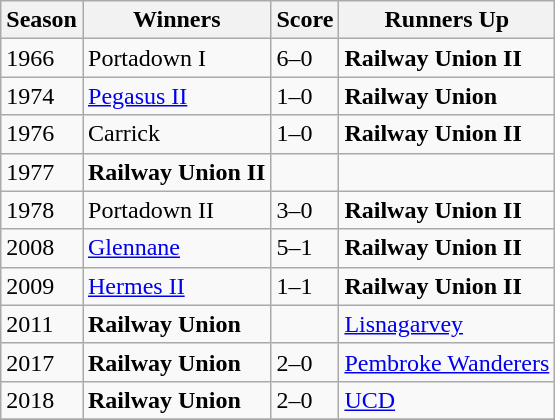<table class="wikitable collapsible">
<tr>
<th>Season</th>
<th>Winners</th>
<th>Score</th>
<th>Runners Up</th>
</tr>
<tr>
<td>1966</td>
<td>Portadown I</td>
<td>6–0</td>
<td><strong>Railway Union II</strong></td>
</tr>
<tr>
<td>1974</td>
<td><a href='#'>Pegasus II</a></td>
<td>1–0</td>
<td><strong>Railway Union</strong></td>
</tr>
<tr>
<td>1976</td>
<td>Carrick</td>
<td>1–0</td>
<td><strong>Railway Union II</strong></td>
</tr>
<tr>
<td>1977</td>
<td><strong>Railway Union II</strong></td>
<td></td>
<td></td>
</tr>
<tr>
<td>1978</td>
<td>Portadown II</td>
<td>3–0 </td>
<td><strong>Railway Union II</strong></td>
</tr>
<tr>
<td>2008</td>
<td><a href='#'>Glennane</a></td>
<td>5–1</td>
<td><strong>Railway Union II</strong></td>
</tr>
<tr>
<td>2009</td>
<td><a href='#'>Hermes II</a></td>
<td>1–1</td>
<td><strong>Railway Union II</strong></td>
</tr>
<tr>
<td>2011</td>
<td><strong>Railway Union</strong></td>
<td></td>
<td><a href='#'>Lisnagarvey</a></td>
</tr>
<tr>
<td>2017</td>
<td><strong>Railway Union</strong></td>
<td>2–0</td>
<td><a href='#'>Pembroke Wanderers</a></td>
</tr>
<tr>
<td>2018</td>
<td><strong>Railway Union</strong></td>
<td>2–0</td>
<td><a href='#'>UCD</a></td>
</tr>
<tr>
</tr>
</table>
